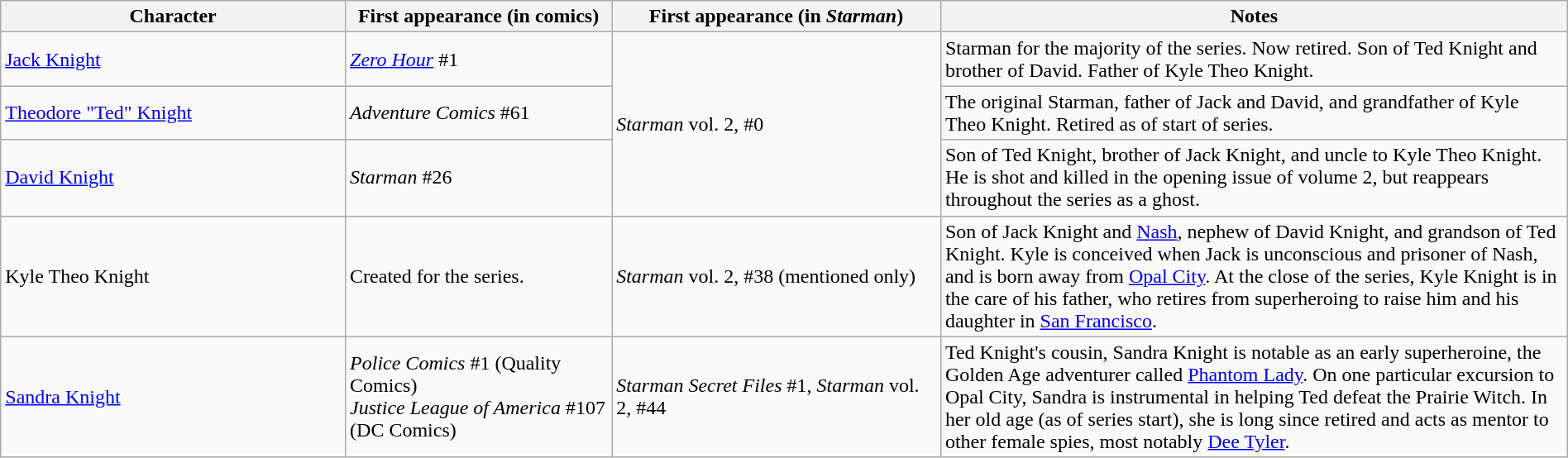<table class="wikitable" width=100%>
<tr>
<th width=22%>Character</th>
<th width=17%>First appearance (in comics)</th>
<th width=21%>First appearance (in <em>Starman</em>)</th>
<th width=40%>Notes</th>
</tr>
<tr>
<td><a href='#'>Jack Knight</a></td>
<td><em><a href='#'>Zero Hour</a></em> #1</td>
<td rowspan=3><em>Starman</em> vol. 2, #0</td>
<td>Starman for the majority of the series. Now retired. Son of Ted Knight and brother of David. Father of Kyle Theo Knight.</td>
</tr>
<tr>
<td><a href='#'>Theodore "Ted" Knight</a></td>
<td><em>Adventure Comics</em> #61</td>
<td>The original Starman, father of Jack and David, and grandfather of Kyle Theo Knight. Retired as of start of series.</td>
</tr>
<tr>
<td><a href='#'>David Knight</a></td>
<td><em>Starman</em> #26</td>
<td>Son of Ted Knight, brother of Jack Knight, and uncle to Kyle Theo Knight. He is shot and killed in the opening issue of volume 2, but reappears throughout the series as a ghost.</td>
</tr>
<tr>
<td>Kyle Theo Knight</td>
<td>Created for the series.</td>
<td><em>Starman</em> vol. 2, #38 (mentioned only)</td>
<td>Son of Jack Knight and <a href='#'>Nash</a>, nephew of David Knight, and grandson of Ted Knight. Kyle is conceived when Jack is unconscious and prisoner of Nash, and is born away from <a href='#'>Opal City</a>. At the close of the series, Kyle Knight is in the care of his father, who retires from superheroing to raise him and his daughter in <a href='#'>San Francisco</a>.</td>
</tr>
<tr>
<td><a href='#'>Sandra Knight</a></td>
<td><em>Police Comics</em> #1 (Quality Comics)<br><em>Justice League of America</em> #107 (DC Comics)</td>
<td><em>Starman Secret Files</em> #1, <em>Starman</em> vol. 2, #44</td>
<td>Ted Knight's cousin, Sandra Knight is notable as an early superheroine, the Golden Age adventurer called <a href='#'>Phantom Lady</a>. On one particular excursion to Opal City, Sandra is instrumental in helping Ted defeat the Prairie Witch. In her old age (as of series start), she is long since retired and acts as mentor to other female spies, most notably <a href='#'>Dee Tyler</a>.</td>
</tr>
</table>
